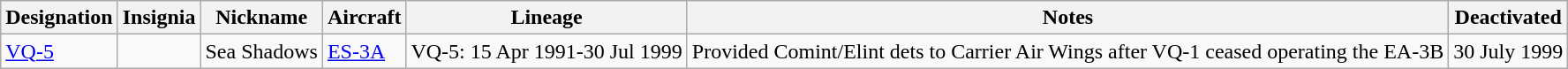<table class="wikitable">
<tr>
<th>Designation</th>
<th>Insignia</th>
<th>Nickname</th>
<th>Aircraft</th>
<th>Lineage</th>
<th>Notes</th>
<th>Deactivated</th>
</tr>
<tr>
<td><a href='#'>VQ-5</a></td>
<td></td>
<td>Sea Shadows</td>
<td><a href='#'>ES-3A</a></td>
<td style="white-space: nowrap;">VQ-5: 15 Apr 1991-30 Jul 1999</td>
<td>Provided Comint/Elint dets to Carrier Air Wings after VQ-1 ceased operating the EA-3B</td>
<td>30 July 1999</td>
</tr>
</table>
